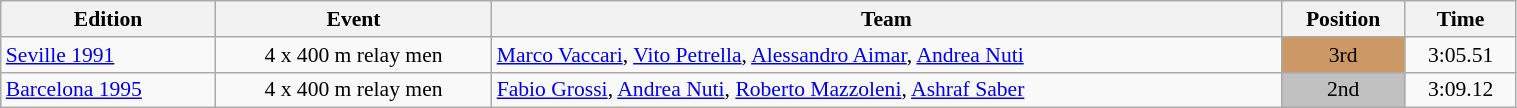<table class="wikitable" width=80% style="font-size:90%; text-align:center;">
<tr>
<th>Edition</th>
<th>Event</th>
<th>Team</th>
<th>Position</th>
<th>Time</th>
</tr>
<tr>
<td align=left> <a href='#'>Seville 1991</a></td>
<td>4 x 400 m relay men</td>
<td align=left><a href='#'>Marco Vaccari</a>, <a href='#'>Vito Petrella</a>, <a href='#'>Alessandro Aimar</a>, <a href='#'>Andrea Nuti</a></td>
<td bgcolor=cc9966>3rd</td>
<td>3:05.51</td>
</tr>
<tr>
<td align=left> <a href='#'>Barcelona 1995</a></td>
<td>4 x 400 m relay men</td>
<td align=left><a href='#'>Fabio Grossi</a>, <a href='#'>Andrea Nuti</a>, <a href='#'>Roberto Mazzoleni</a>, <a href='#'>Ashraf Saber</a></td>
<td bgcolor=silver>2nd</td>
<td>3:09.12</td>
</tr>
</table>
